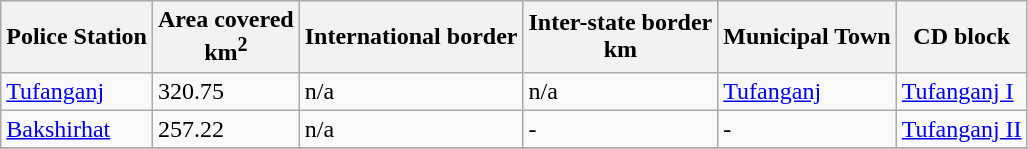<table class="wikitable sortable">
<tr>
<th>Police Station</th>
<th>Area covered<br>km<sup>2</sup></th>
<th>International border<br></th>
<th>Inter-state border<br>km</th>
<th>Municipal Town</th>
<th>CD block</th>
</tr>
<tr>
<td><a href='#'>Tufanganj</a></td>
<td>320.75</td>
<td>n/a</td>
<td>n/a</td>
<td><a href='#'>Tufanganj</a></td>
<td><a href='#'>Tufanganj I</a></td>
</tr>
<tr>
<td><a href='#'>Bakshirhat</a></td>
<td>257.22</td>
<td>n/a</td>
<td>-</td>
<td>-</td>
<td><a href='#'>Tufanganj II</a></td>
</tr>
<tr>
</tr>
</table>
